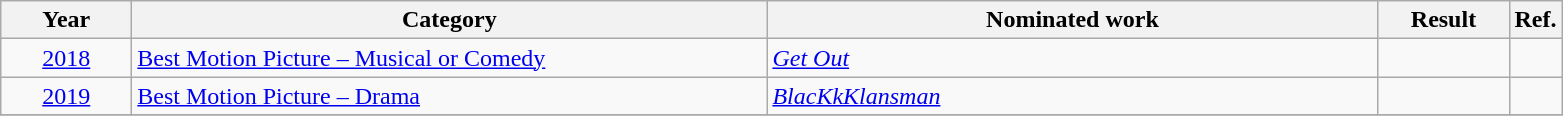<table class=wikitable>
<tr>
<th scope="col" style="width:5em;">Year</th>
<th scope="col" style="width:26em;">Category</th>
<th scope="col" style="width:25em;">Nominated work</th>
<th scope="col" style="width:5em;">Result</th>
<th>Ref.</th>
</tr>
<tr>
<td style="text-align:center;"><a href='#'>2018</a></td>
<td><a href='#'>Best Motion Picture – Musical or Comedy</a></td>
<td><em><a href='#'>Get Out</a></em></td>
<td></td>
<td></td>
</tr>
<tr>
<td style="text-align:center;"><a href='#'>2019</a></td>
<td><a href='#'>Best Motion Picture – Drama</a></td>
<td><em><a href='#'>BlacKkKlansman</a></em></td>
<td></td>
<td></td>
</tr>
<tr>
</tr>
</table>
